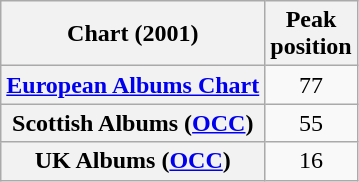<table class="wikitable sortable plainrowheaders" style="text-align:center">
<tr>
<th>Chart (2001)</th>
<th>Peak<br>position</th>
</tr>
<tr>
<th scope="row"><a href='#'>European Albums Chart</a></th>
<td style="text-align:center;">77</td>
</tr>
<tr>
<th scope="row">Scottish Albums (<a href='#'>OCC</a>)</th>
<td align="center">55</td>
</tr>
<tr>
<th scope="row">UK Albums (<a href='#'>OCC</a>)</th>
<td style="text-align:center;">16</td>
</tr>
</table>
